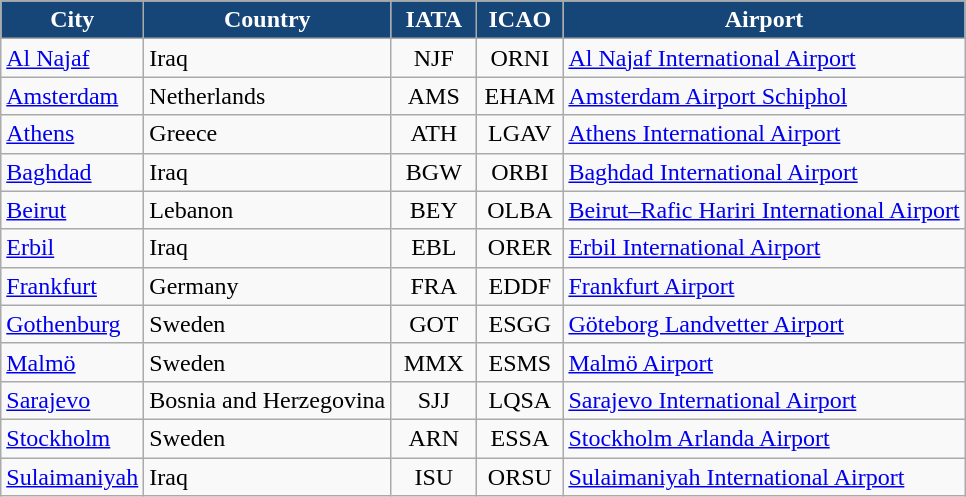<table class="sortable wikitable toccolours">
<tr>
<th style="background:#164577; color:white">City</th>
<th style="background:#164577; color:white">Country</th>
<th style="background:#164577; color:white; width:50px;">IATA</th>
<th style="background:#164577; color:white; width:50px;">ICAO</th>
<th style="background:#164577; color:white">Airport</th>
</tr>
<tr>
<td><a href='#'>Al Najaf</a></td>
<td>Iraq</td>
<td align=center>NJF</td>
<td align=center>ORNI</td>
<td><a href='#'>Al Najaf International Airport</a></td>
</tr>
<tr>
<td><a href='#'>Amsterdam</a></td>
<td>Netherlands</td>
<td align=center>AMS</td>
<td align=center>EHAM</td>
<td><a href='#'>Amsterdam Airport Schiphol</a></td>
</tr>
<tr>
<td><a href='#'>Athens</a></td>
<td>Greece</td>
<td align=center>ATH</td>
<td align=center>LGAV</td>
<td><a href='#'>Athens International Airport</a></td>
</tr>
<tr>
<td><a href='#'>Baghdad</a></td>
<td>Iraq</td>
<td align=center>BGW</td>
<td align=center>ORBI</td>
<td><a href='#'>Baghdad International Airport</a></td>
</tr>
<tr>
<td><a href='#'>Beirut</a></td>
<td>Lebanon</td>
<td align=center>BEY</td>
<td align=center>OLBA</td>
<td><a href='#'>Beirut–Rafic Hariri International Airport</a></td>
</tr>
<tr>
<td><a href='#'>Erbil</a></td>
<td>Iraq</td>
<td align=center>EBL</td>
<td align=center>ORER</td>
<td><a href='#'>Erbil International Airport</a></td>
</tr>
<tr>
<td><a href='#'>Frankfurt</a></td>
<td>Germany</td>
<td align=center>FRA</td>
<td align=center>EDDF</td>
<td><a href='#'>Frankfurt Airport</a></td>
</tr>
<tr>
<td><a href='#'>Gothenburg</a></td>
<td>Sweden</td>
<td align=center>GOT</td>
<td align=center>ESGG</td>
<td><a href='#'>Göteborg Landvetter Airport</a></td>
</tr>
<tr>
<td><a href='#'>Malmö</a></td>
<td>Sweden</td>
<td align=center>MMX</td>
<td align=center>ESMS</td>
<td><a href='#'>Malmö Airport</a></td>
</tr>
<tr>
<td><a href='#'>Sarajevo</a></td>
<td>Bosnia and Herzegovina</td>
<td align=center>SJJ</td>
<td align=center>LQSA</td>
<td><a href='#'>Sarajevo International Airport</a></td>
</tr>
<tr>
<td><a href='#'>Stockholm</a></td>
<td>Sweden</td>
<td align=center>ARN</td>
<td align=center>ESSA</td>
<td><a href='#'>Stockholm Arlanda Airport</a></td>
</tr>
<tr>
<td><a href='#'>Sulaimaniyah</a></td>
<td>Iraq</td>
<td align=center>ISU</td>
<td align=center>ORSU</td>
<td><a href='#'>Sulaimaniyah International Airport</a></td>
</tr>
</table>
